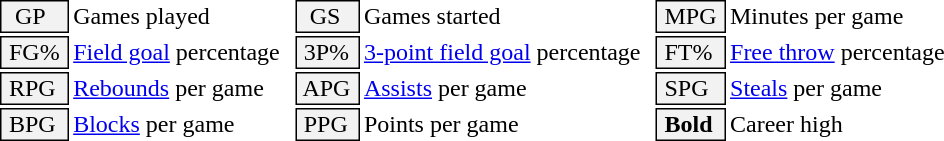<table class="toccolours" style="white-space: nowrap;">
<tr>
<td style="background-color: #F2F2F2; border: 1px solid black;">  GP</td>
<td>Games played</td>
<td style="background-color: #F2F2F2; border: 1px solid black">  GS </td>
<td>Games started</td>
<td style="background-color: #F2F2F2; border: 1px solid black"> MPG </td>
<td>Minutes per game</td>
</tr>
<tr>
<td style="background-color: #F2F2F2; border: 1px solid black;"> FG% </td>
<td style="padding-right: 8px"><a href='#'>Field goal</a> percentage</td>
<td style="background-color: #F2F2F2; border: 1px solid black"> 3P% </td>
<td style="padding-right: 8px"><a href='#'>3-point field goal</a> percentage</td>
<td style="background-color: #F2F2F2; border: 1px solid black"> FT% </td>
<td><a href='#'>Free throw</a> percentage</td>
</tr>
<tr>
<td style="background-color: #F2F2F2; border: 1px solid black;"> RPG </td>
<td><a href='#'>Rebounds</a> per game</td>
<td style="background-color: #F2F2F2; border: 1px solid black"> APG </td>
<td><a href='#'>Assists</a> per game</td>
<td style="background-color: #F2F2F2; border: 1px solid black"> SPG </td>
<td><a href='#'>Steals</a> per game</td>
</tr>
<tr>
<td style="background-color: #F2F2F2; border: 1px solid black;"> BPG </td>
<td><a href='#'>Blocks</a> per game</td>
<td style="background-color: #F2F2F2; border: 1px solid black"> PPG </td>
<td>Points per game</td>
<td style="background-color: #F2F2F2; border: 1px solid black"> <strong>Bold</strong> </td>
<td>Career high</td>
</tr>
</table>
